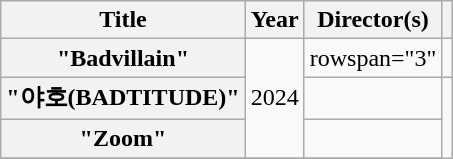<table class="wikitable plainrowheaders" style="text-align:center">
<tr>
<th scope="col">Title</th>
<th scope="col">Year</th>
<th scope="col">Director(s)</th>
<th scope="col"></th>
</tr>
<tr>
<th scope="row">"Badvillain"</th>
<td rowspan="3">2024</td>
<td>rowspan="3" </td>
<td></td>
</tr>
<tr>
<th scope="row">"야호(BADTITUDE)"</th>
<td></td>
</tr>
<tr>
<th scope="row">"Zoom"</th>
<td></td>
</tr>
<tr>
</tr>
</table>
